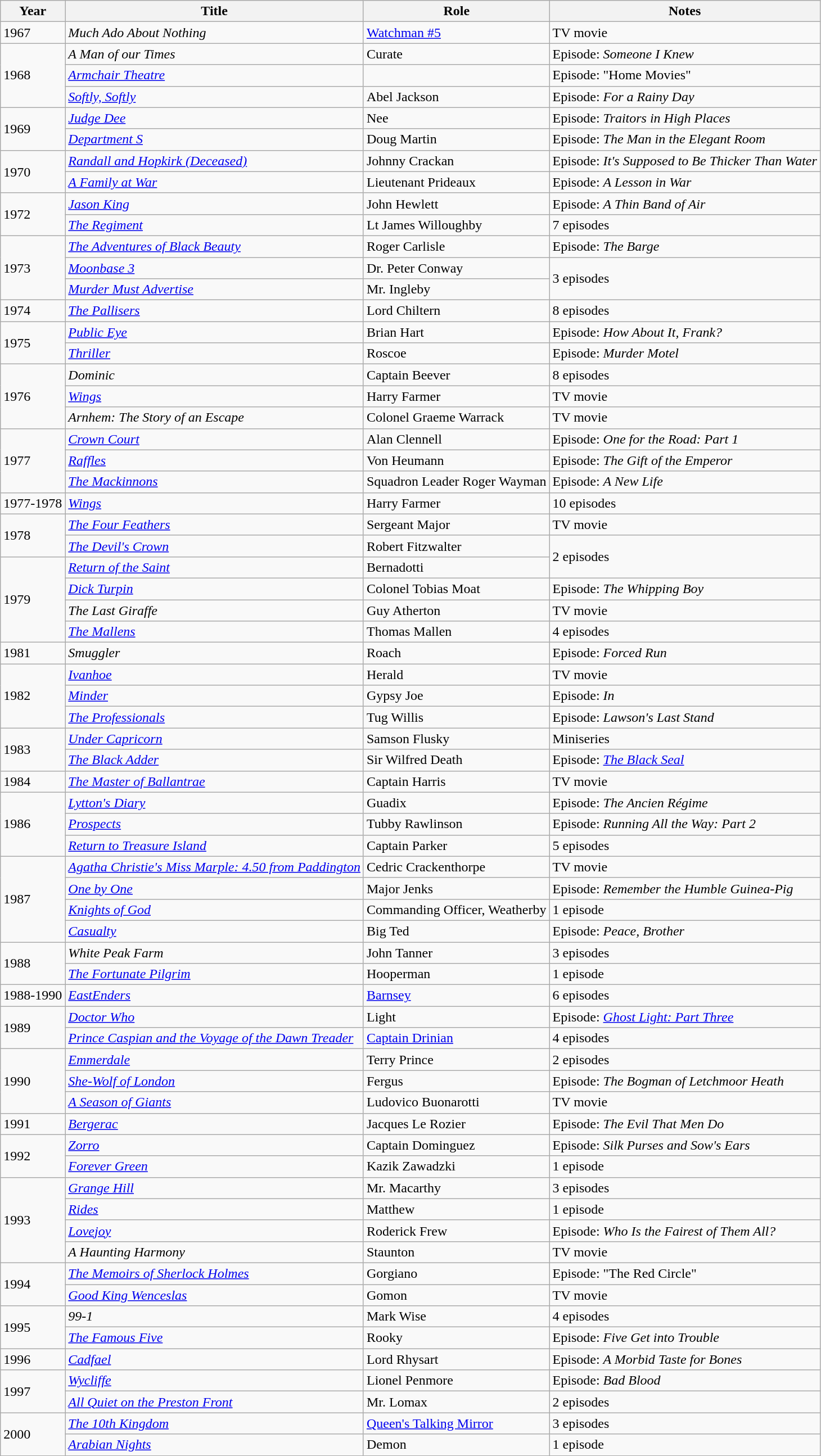<table class="wikitable sortable">
<tr>
<th>Year</th>
<th>Title</th>
<th>Role</th>
<th>Notes</th>
</tr>
<tr>
<td>1967</td>
<td><em>Much Ado About Nothing</em></td>
<td><a href='#'>Watchman #5</a></td>
<td>TV movie</td>
</tr>
<tr>
<td rowspan="3">1968</td>
<td><em>A Man of our Times</em></td>
<td>Curate</td>
<td>Episode: <em>Someone I Knew</em></td>
</tr>
<tr>
<td><em><a href='#'>Armchair Theatre</a></em></td>
<td></td>
<td>Episode: "Home Movies"</td>
</tr>
<tr>
<td><em><a href='#'>Softly, Softly</a></em></td>
<td>Abel Jackson</td>
<td>Episode: <em>For a Rainy Day</em></td>
</tr>
<tr>
<td rowspan="2">1969</td>
<td><em><a href='#'>Judge Dee</a></em></td>
<td>Nee</td>
<td>Episode: <em>Traitors in High Places</em></td>
</tr>
<tr>
<td><em><a href='#'>Department S</a></em></td>
<td>Doug Martin</td>
<td>Episode: <em>The Man in the Elegant Room</em></td>
</tr>
<tr>
<td rowspan="2">1970</td>
<td><em><a href='#'>Randall and Hopkirk (Deceased)</a></em></td>
<td>Johnny Crackan</td>
<td>Episode: <em>It's Supposed to Be Thicker Than Water</em></td>
</tr>
<tr>
<td><em><a href='#'>A Family at War</a></em></td>
<td>Lieutenant Prideaux</td>
<td>Episode: <em>A Lesson in War</em></td>
</tr>
<tr>
<td rowspan="2">1972</td>
<td><em><a href='#'>Jason King</a></em></td>
<td>John Hewlett</td>
<td>Episode: <em>A Thin Band of Air</em></td>
</tr>
<tr>
<td><em><a href='#'>The Regiment</a></em></td>
<td>Lt James Willoughby</td>
<td>7 episodes</td>
</tr>
<tr>
<td rowspan="3">1973</td>
<td><em><a href='#'>The Adventures of Black Beauty</a></em></td>
<td>Roger Carlisle</td>
<td>Episode: <em>The Barge</em></td>
</tr>
<tr>
<td><em><a href='#'>Moonbase 3</a></em></td>
<td>Dr. Peter Conway</td>
<td rowspan="2">3 episodes</td>
</tr>
<tr>
<td><em><a href='#'>Murder Must Advertise</a></em></td>
<td>Mr. Ingleby</td>
</tr>
<tr>
<td>1974</td>
<td><em><a href='#'>The Pallisers</a></em></td>
<td>Lord Chiltern</td>
<td>8 episodes</td>
</tr>
<tr>
<td rowspan="2">1975</td>
<td><em><a href='#'>Public Eye</a></em></td>
<td>Brian Hart</td>
<td>Episode: <em>How About It, Frank?</em></td>
</tr>
<tr>
<td><em><a href='#'>Thriller</a></em></td>
<td>Roscoe</td>
<td>Episode: <em>Murder Motel</em></td>
</tr>
<tr>
<td rowspan="3">1976</td>
<td><em>Dominic</em></td>
<td>Captain Beever</td>
<td>8 episodes</td>
</tr>
<tr>
<td><em><a href='#'>Wings</a></em></td>
<td>Harry Farmer</td>
<td>TV movie</td>
</tr>
<tr>
<td><em>Arnhem: The Story of an Escape</em></td>
<td>Colonel Graeme Warrack</td>
<td>TV movie</td>
</tr>
<tr>
<td rowspan="3">1977</td>
<td><em><a href='#'>Crown Court</a></em></td>
<td>Alan Clennell</td>
<td>Episode: <em>One for the Road: Part 1</em></td>
</tr>
<tr>
<td><em><a href='#'>Raffles</a></em></td>
<td>Von Heumann</td>
<td>Episode: <em>The Gift of the Emperor</em></td>
</tr>
<tr>
<td><em><a href='#'>The Mackinnons</a></em></td>
<td>Squadron Leader Roger Wayman</td>
<td>Episode: <em>A New Life</em></td>
</tr>
<tr>
<td>1977-1978</td>
<td><em><a href='#'>Wings</a></em></td>
<td>Harry Farmer</td>
<td>10 episodes</td>
</tr>
<tr>
<td rowspan="2">1978</td>
<td><em><a href='#'>The Four Feathers</a></em></td>
<td>Sergeant Major</td>
<td>TV movie</td>
</tr>
<tr>
<td><em><a href='#'>The Devil's Crown</a></em></td>
<td>Robert Fitzwalter</td>
<td rowspan="2">2 episodes</td>
</tr>
<tr>
<td rowspan="4">1979</td>
<td><em><a href='#'>Return of the Saint</a></em></td>
<td>Bernadotti</td>
</tr>
<tr>
<td><em><a href='#'>Dick Turpin</a></em></td>
<td>Colonel Tobias Moat</td>
<td>Episode: <em>The Whipping Boy</em></td>
</tr>
<tr>
<td><em>The Last Giraffe</em></td>
<td>Guy Atherton</td>
<td>TV movie</td>
</tr>
<tr>
<td><em><a href='#'>The Mallens</a></em></td>
<td>Thomas Mallen</td>
<td>4 episodes</td>
</tr>
<tr>
<td>1981</td>
<td><em>Smuggler</em></td>
<td>Roach</td>
<td>Episode: <em>Forced Run</em></td>
</tr>
<tr>
<td rowspan="3">1982</td>
<td><em><a href='#'>Ivanhoe</a></em></td>
<td>Herald</td>
<td>TV movie</td>
</tr>
<tr>
<td><em><a href='#'>Minder</a></em></td>
<td>Gypsy Joe</td>
<td>Episode: <em>In</em></td>
</tr>
<tr>
<td><em><a href='#'>The Professionals</a></em></td>
<td>Tug Willis</td>
<td>Episode: <em>Lawson's Last Stand</em></td>
</tr>
<tr>
<td rowspan="2">1983</td>
<td><em><a href='#'>Under Capricorn</a></em></td>
<td>Samson Flusky</td>
<td>Miniseries</td>
</tr>
<tr>
<td><em><a href='#'>The Black Adder</a></em></td>
<td>Sir Wilfred Death</td>
<td>Episode: <em><a href='#'>The Black Seal</a></em></td>
</tr>
<tr>
<td>1984</td>
<td><em><a href='#'>The Master of Ballantrae</a></em></td>
<td>Captain Harris</td>
<td>TV movie</td>
</tr>
<tr>
<td rowspan="3">1986</td>
<td><em><a href='#'>Lytton's Diary</a></em></td>
<td>Guadix</td>
<td>Episode: <em>The Ancien Régime</em></td>
</tr>
<tr>
<td><em><a href='#'>Prospects</a></em></td>
<td>Tubby Rawlinson</td>
<td>Episode: <em>Running All the Way: Part 2</em></td>
</tr>
<tr>
<td><em><a href='#'>Return to Treasure Island</a></em></td>
<td>Captain Parker</td>
<td>5 episodes</td>
</tr>
<tr>
<td rowspan="4">1987</td>
<td><em><a href='#'>Agatha Christie's Miss Marple: 4.50 from Paddington</a></em></td>
<td>Cedric Crackenthorpe</td>
<td>TV movie</td>
</tr>
<tr>
<td><em><a href='#'>One by One</a></em></td>
<td>Major Jenks</td>
<td>Episode: <em>Remember the Humble Guinea-Pig</em></td>
</tr>
<tr>
<td><em><a href='#'>Knights of God</a></em></td>
<td>Commanding Officer, Weatherby</td>
<td>1 episode</td>
</tr>
<tr>
<td><em><a href='#'>Casualty</a></em></td>
<td>Big Ted</td>
<td>Episode: <em>Peace, Brother</em></td>
</tr>
<tr>
<td rowspan="2">1988</td>
<td><em>White Peak Farm</em></td>
<td>John Tanner</td>
<td>3 episodes</td>
</tr>
<tr>
<td><em><a href='#'>The Fortunate Pilgrim</a></em></td>
<td>Hooperman</td>
<td>1 episode</td>
</tr>
<tr>
<td>1988-1990</td>
<td><em><a href='#'>EastEnders</a></em></td>
<td><a href='#'>Barnsey</a></td>
<td>6 episodes</td>
</tr>
<tr>
<td rowspan="2">1989</td>
<td><em><a href='#'>Doctor Who</a></em></td>
<td>Light</td>
<td>Episode: <em><a href='#'>Ghost Light: Part Three</a></em></td>
</tr>
<tr>
<td><em><a href='#'>Prince Caspian and the Voyage of the Dawn Treader</a></em></td>
<td><a href='#'>Captain Drinian</a></td>
<td>4 episodes</td>
</tr>
<tr>
<td rowspan="3">1990</td>
<td><em><a href='#'>Emmerdale</a></em></td>
<td>Terry Prince</td>
<td>2 episodes</td>
</tr>
<tr>
<td><em><a href='#'>She-Wolf of London</a></em></td>
<td>Fergus</td>
<td>Episode: <em>The Bogman of Letchmoor Heath</em></td>
</tr>
<tr>
<td><em><a href='#'>A Season of Giants</a></em></td>
<td>Ludovico Buonarotti</td>
<td>TV movie</td>
</tr>
<tr>
<td>1991</td>
<td><em><a href='#'>Bergerac</a></em></td>
<td>Jacques Le Rozier</td>
<td>Episode: <em>The Evil That Men Do</em></td>
</tr>
<tr>
<td rowspan="2">1992</td>
<td><em><a href='#'>Zorro</a></em></td>
<td>Captain Dominguez</td>
<td>Episode: <em>Silk Purses and Sow's Ears</em></td>
</tr>
<tr>
<td><em><a href='#'>Forever Green</a></em></td>
<td>Kazik Zawadzki</td>
<td>1 episode</td>
</tr>
<tr>
<td rowspan="4">1993</td>
<td><em><a href='#'>Grange Hill</a></em></td>
<td>Mr. Macarthy</td>
<td>3 episodes</td>
</tr>
<tr>
<td><em><a href='#'>Rides</a></em></td>
<td>Matthew</td>
<td>1 episode</td>
</tr>
<tr>
<td><em><a href='#'>Lovejoy</a></em></td>
<td>Roderick Frew</td>
<td>Episode: <em>Who Is the Fairest of Them All?</em></td>
</tr>
<tr>
<td><em>A Haunting Harmony</em></td>
<td>Staunton</td>
<td>TV movie</td>
</tr>
<tr>
<td rowspan="2">1994</td>
<td><em><a href='#'>The Memoirs of Sherlock Holmes</a></em></td>
<td>Gorgiano</td>
<td>Episode: "The Red Circle"</td>
</tr>
<tr>
<td><em><a href='#'>Good King Wenceslas</a></em></td>
<td>Gomon</td>
<td>TV movie</td>
</tr>
<tr>
<td rowspan="2">1995</td>
<td><em>99-1</em></td>
<td>Mark Wise</td>
<td>4 episodes</td>
</tr>
<tr>
<td><em><a href='#'>The Famous Five</a></em></td>
<td>Rooky</td>
<td>Episode: <em>Five Get into Trouble</em></td>
</tr>
<tr>
<td>1996</td>
<td><em><a href='#'>Cadfael</a></em></td>
<td>Lord Rhysart</td>
<td>Episode: <em>A Morbid Taste for Bones</em></td>
</tr>
<tr>
<td rowspan="2">1997</td>
<td><em><a href='#'>Wycliffe</a></em></td>
<td>Lionel Penmore</td>
<td>Episode: <em>Bad Blood</em></td>
</tr>
<tr>
<td><em><a href='#'>All Quiet on the Preston Front</a></em></td>
<td>Mr. Lomax</td>
<td>2 episodes</td>
</tr>
<tr>
<td rowspan="2">2000</td>
<td><em><a href='#'>The 10th Kingdom</a></em></td>
<td><a href='#'>Queen's Talking Mirror</a></td>
<td>3 episodes</td>
</tr>
<tr>
<td><em><a href='#'>Arabian Nights</a></em></td>
<td>Demon</td>
<td>1 episode</td>
</tr>
</table>
